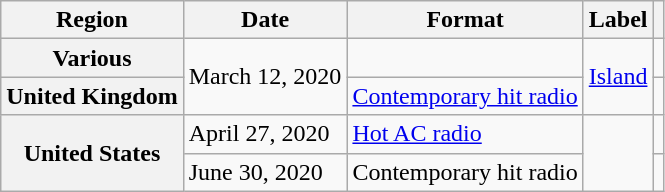<table class="wikitable plainrowheaders">
<tr>
<th scope="col">Region</th>
<th scope="col">Date</th>
<th scope="col">Format</th>
<th scope="col">Label</th>
<th scope="col"></th>
</tr>
<tr>
<th scope="row">Various</th>
<td rowspan="2">March 12, 2020</td>
<td></td>
<td rowspan="2"><a href='#'>Island</a></td>
<td align="center"></td>
</tr>
<tr>
<th scope="row">United Kingdom</th>
<td><a href='#'>Contemporary hit radio</a></td>
<td align="center"></td>
</tr>
<tr>
<th scope="row" rowspan="2">United States</th>
<td>April 27, 2020</td>
<td><a href='#'>Hot AC radio</a></td>
<td rowspan="2"></td>
<td align="center"></td>
</tr>
<tr>
<td>June 30, 2020</td>
<td>Contemporary hit radio</td>
<td align="center"></td>
</tr>
</table>
